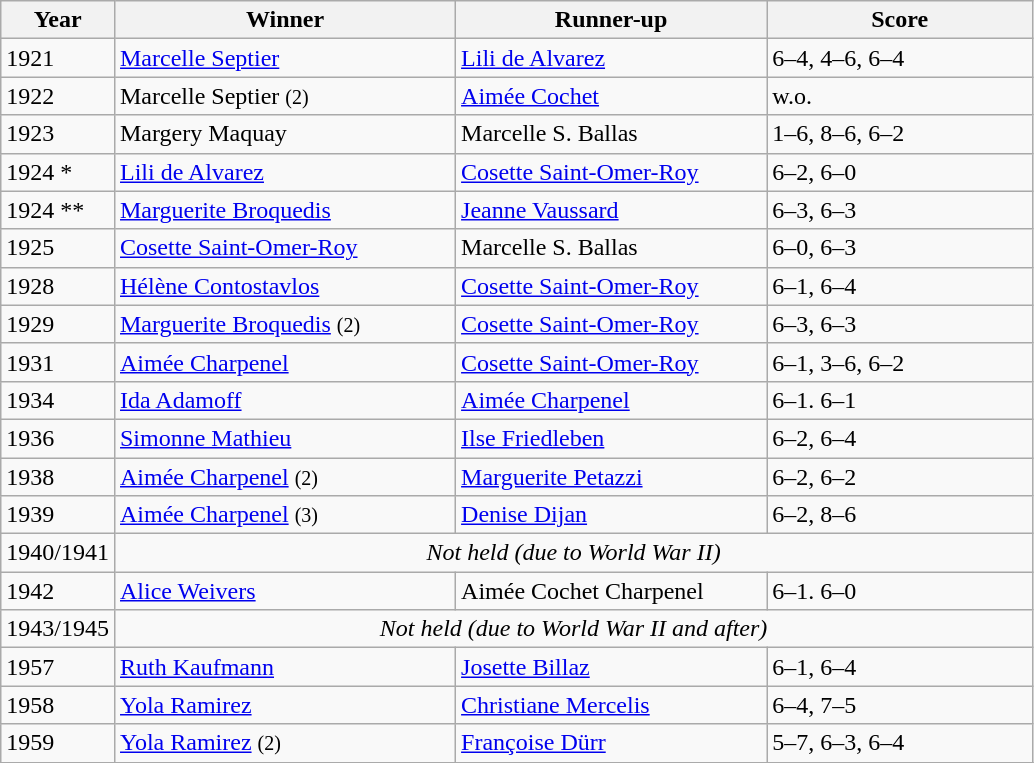<table class="wikitable">
<tr>
<th style="width:60px;">Year</th>
<th style="width:220px;">Winner</th>
<th style="width:200px;">Runner-up</th>
<th style="width:170px;">Score</th>
</tr>
<tr>
<td>1921</td>
<td> <a href='#'>Marcelle Septier</a></td>
<td> <a href='#'>Lili de Alvarez</a></td>
<td>6–4, 4–6, 6–4</td>
</tr>
<tr>
<td>1922</td>
<td> Marcelle Septier <small>(2)</small></td>
<td> <a href='#'>Aimée Cochet</a></td>
<td>w.o.</td>
</tr>
<tr>
<td>1923</td>
<td> Margery Maquay</td>
<td> Marcelle S. Ballas</td>
<td>1–6, 8–6, 6–2</td>
</tr>
<tr>
<td>1924 *</td>
<td> <a href='#'>Lili de Alvarez</a></td>
<td>  <a href='#'>Cosette Saint-Omer-Roy</a></td>
<td>6–2, 6–0</td>
</tr>
<tr>
<td>1924 **</td>
<td> <a href='#'>Marguerite Broquedis</a></td>
<td> <a href='#'>Jeanne Vaussard</a></td>
<td>6–3, 6–3</td>
</tr>
<tr>
<td>1925</td>
<td> <a href='#'>Cosette Saint-Omer-Roy</a></td>
<td> Marcelle S. Ballas</td>
<td>6–0, 6–3</td>
</tr>
<tr>
<td>1928</td>
<td> <a href='#'>Hélène Contostavlos</a></td>
<td> <a href='#'>Cosette Saint-Omer-Roy</a></td>
<td>6–1, 6–4</td>
</tr>
<tr>
<td>1929</td>
<td> <a href='#'>Marguerite Broquedis</a> <small>(2)</small></td>
<td> <a href='#'>Cosette Saint-Omer-Roy</a></td>
<td>6–3, 6–3</td>
</tr>
<tr>
<td>1931</td>
<td> <a href='#'>Aimée Charpenel</a></td>
<td> <a href='#'>Cosette Saint-Omer-Roy</a></td>
<td>6–1, 3–6, 6–2</td>
</tr>
<tr>
<td>1934</td>
<td> <a href='#'>Ida Adamoff</a></td>
<td> <a href='#'>Aimée Charpenel</a></td>
<td>6–1. 6–1</td>
</tr>
<tr>
<td>1936</td>
<td> <a href='#'>Simonne Mathieu</a></td>
<td> <a href='#'>Ilse Friedleben</a></td>
<td>6–2, 6–4</td>
</tr>
<tr>
<td>1938</td>
<td> <a href='#'>Aimée Charpenel</a> <small>(2)</small></td>
<td> <a href='#'>Marguerite Petazzi</a></td>
<td>6–2, 6–2</td>
</tr>
<tr>
<td>1939</td>
<td> <a href='#'>Aimée Charpenel</a> <small>(3)</small></td>
<td> <a href='#'>Denise Dijan</a></td>
<td>6–2, 8–6</td>
</tr>
<tr>
<td>1940/1941</td>
<td colspan=4 align=center><em>Not held (due to World War II)</em></td>
</tr>
<tr>
<td>1942</td>
<td> <a href='#'>Alice Weivers</a></td>
<td> Aimée Cochet Charpenel</td>
<td>6–1. 6–0</td>
</tr>
<tr>
<td>1943/1945</td>
<td colspan=4 align=center><em>Not held (due to World War II and after)</em></td>
</tr>
<tr>
<td>1957</td>
<td> <a href='#'>Ruth Kaufmann</a></td>
<td> <a href='#'>Josette Billaz</a></td>
<td>6–1, 6–4</td>
</tr>
<tr>
<td>1958</td>
<td> <a href='#'>Yola Ramirez</a></td>
<td> <a href='#'>Christiane Mercelis</a></td>
<td>6–4, 7–5</td>
</tr>
<tr>
<td>1959</td>
<td> <a href='#'>Yola Ramirez</a> <small>(2)</small></td>
<td> <a href='#'>Françoise Dürr</a></td>
<td>5–7, 6–3, 6–4</td>
</tr>
<tr>
</tr>
</table>
